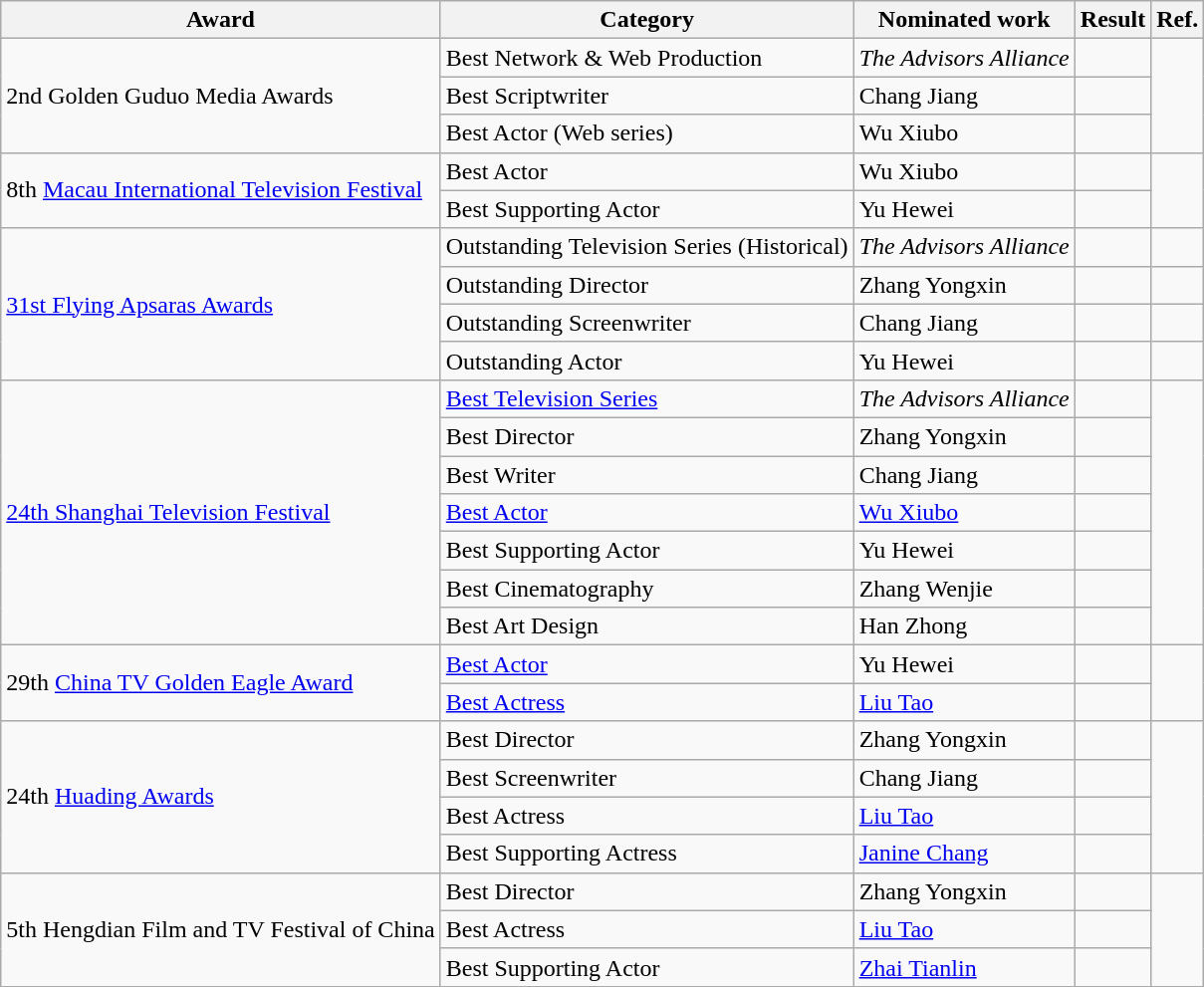<table class="wikitable">
<tr>
<th>Award</th>
<th>Category</th>
<th>Nominated work</th>
<th>Result</th>
<th>Ref.</th>
</tr>
<tr>
<td rowspan=3>2nd Golden Guduo Media Awards</td>
<td>Best Network & Web Production</td>
<td><em>The Advisors Alliance</em></td>
<td></td>
<td rowspan=3></td>
</tr>
<tr>
<td>Best Scriptwriter</td>
<td>Chang Jiang</td>
<td></td>
</tr>
<tr>
<td>Best Actor (Web series)</td>
<td>Wu Xiubo</td>
<td></td>
</tr>
<tr>
<td rowspan=2>8th <a href='#'>Macau International Television Festival</a></td>
<td>Best Actor</td>
<td>Wu Xiubo</td>
<td></td>
<td rowspan=2></td>
</tr>
<tr>
<td>Best Supporting Actor</td>
<td>Yu Hewei</td>
<td></td>
</tr>
<tr>
<td rowspan=4><a href='#'>31st Flying Apsaras Awards</a></td>
<td>Outstanding Television Series (Historical)</td>
<td><em>The Advisors Alliance</em></td>
<td></td>
<td></td>
</tr>
<tr>
<td>Outstanding Director</td>
<td>Zhang Yongxin</td>
<td></td>
<td></td>
</tr>
<tr>
<td>Outstanding Screenwriter</td>
<td>Chang Jiang</td>
<td></td>
<td></td>
</tr>
<tr>
<td>Outstanding Actor</td>
<td>Yu Hewei</td>
<td></td>
<td></td>
</tr>
<tr>
<td rowspan=7><a href='#'>24th Shanghai Television Festival</a></td>
<td><a href='#'>Best Television Series</a></td>
<td><em>The Advisors Alliance</em></td>
<td></td>
<td rowspan=7></td>
</tr>
<tr>
<td>Best Director</td>
<td>Zhang Yongxin</td>
<td></td>
</tr>
<tr>
<td>Best Writer</td>
<td>Chang Jiang</td>
<td></td>
</tr>
<tr>
<td><a href='#'>Best Actor</a></td>
<td><a href='#'>Wu Xiubo</a></td>
<td></td>
</tr>
<tr>
<td>Best Supporting Actor</td>
<td>Yu Hewei</td>
<td></td>
</tr>
<tr>
<td>Best Cinematography</td>
<td>Zhang Wenjie</td>
<td></td>
</tr>
<tr>
<td>Best Art Design</td>
<td>Han Zhong</td>
<td></td>
</tr>
<tr>
<td rowspan=2>29th <a href='#'>China TV Golden Eagle Award</a></td>
<td><a href='#'>Best Actor</a></td>
<td>Yu Hewei</td>
<td></td>
<td rowspan=2></td>
</tr>
<tr>
<td><a href='#'>Best Actress</a></td>
<td><a href='#'>Liu Tao</a></td>
<td></td>
</tr>
<tr>
<td rowspan=4>24th <a href='#'>Huading Awards</a></td>
<td>Best Director</td>
<td>Zhang Yongxin</td>
<td></td>
<td rowspan=4></td>
</tr>
<tr>
<td>Best Screenwriter</td>
<td>Chang Jiang</td>
<td></td>
</tr>
<tr>
<td>Best Actress</td>
<td><a href='#'>Liu Tao</a></td>
<td></td>
</tr>
<tr>
<td>Best Supporting Actress</td>
<td><a href='#'>Janine Chang</a></td>
<td></td>
</tr>
<tr>
<td rowspan=3>5th Hengdian Film and TV Festival of China</td>
<td>Best Director</td>
<td>Zhang Yongxin</td>
<td></td>
<td rowspan=3></td>
</tr>
<tr>
<td>Best Actress</td>
<td><a href='#'>Liu Tao</a></td>
<td></td>
</tr>
<tr>
<td>Best Supporting Actor</td>
<td><a href='#'>Zhai Tianlin</a></td>
<td></td>
</tr>
</table>
